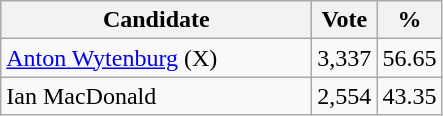<table class="wikitable">
<tr>
<th bgcolor="#DDDDFF" width="200px">Candidate</th>
<th bgcolor="#DDDDFF">Vote</th>
<th bgcolor="#DDDDFF">%</th>
</tr>
<tr>
<td><a href='#'>Anton Wytenburg</a> (X)</td>
<td>3,337</td>
<td>56.65</td>
</tr>
<tr>
<td>Ian MacDonald</td>
<td>2,554</td>
<td>43.35</td>
</tr>
</table>
